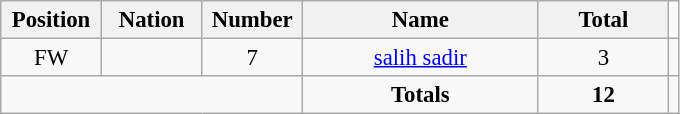<table class="wikitable" style="font-size: 95%; text-align: center;">
<tr>
<th width=60>Position</th>
<th width=60>Nation</th>
<th width=60>Number</th>
<th width=150>Name</th>
<th width=80>Total</th>
</tr>
<tr>
<td>FW</td>
<td></td>
<td>7</td>
<td><a href='#'>salih sadir</a></td>
<td>3</td>
<td></td>
</tr>
<tr>
<td colspan="3"></td>
<td><strong>Totals</strong></td>
<td><strong>12</strong></td>
</tr>
</table>
